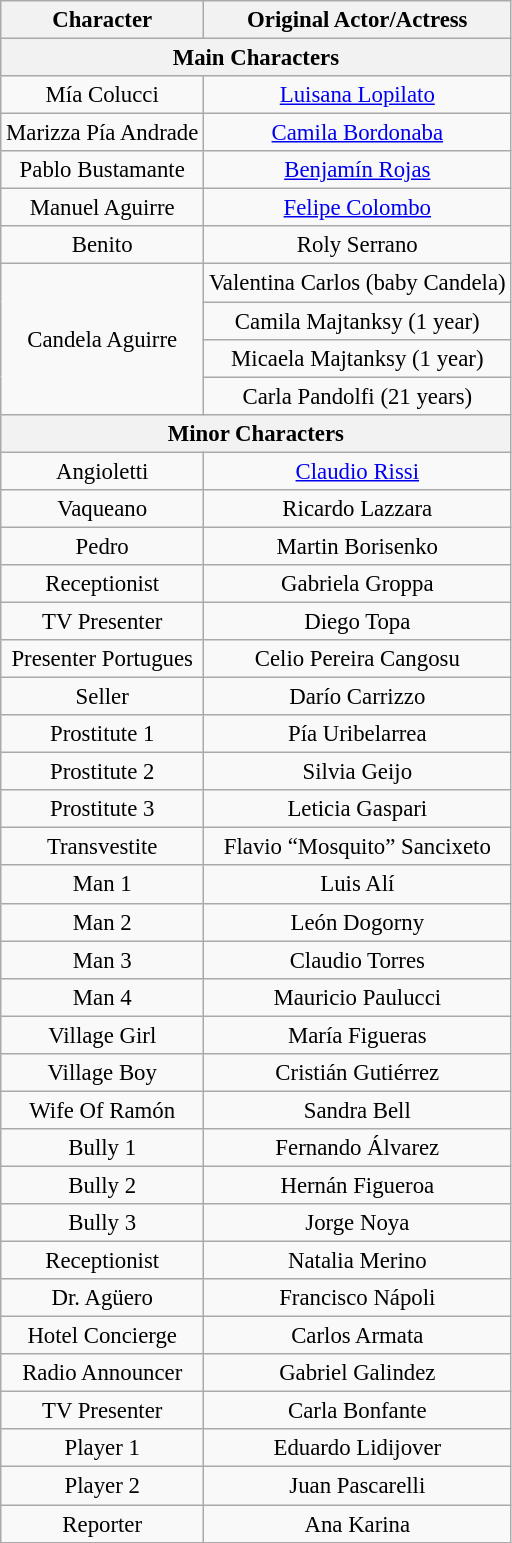<table class="wikitable" style="font-size:95%; text-align:center;">
<tr>
<th>Character</th>
<th>Original Actor/Actress</th>
</tr>
<tr>
<th colspan="2">Main Characters</th>
</tr>
<tr>
<td>Mía Colucci</td>
<td><a href='#'>Luisana Lopilato</a></td>
</tr>
<tr>
<td>Marizza Pía Andrade</td>
<td><a href='#'>Camila Bordonaba</a></td>
</tr>
<tr>
<td>Pablo Bustamante</td>
<td><a href='#'>Benjamín Rojas</a></td>
</tr>
<tr>
<td>Manuel Aguirre</td>
<td><a href='#'>Felipe Colombo</a></td>
</tr>
<tr>
<td>Benito</td>
<td>Roly Serrano</td>
</tr>
<tr>
<td rowspan="4">Candela Aguirre</td>
<td>Valentina Carlos (baby Candela)</td>
</tr>
<tr>
<td>Camila Majtanksy (1 year)</td>
</tr>
<tr>
<td>Micaela Majtanksy (1 year)</td>
</tr>
<tr>
<td>Carla Pandolfi (21 years)</td>
</tr>
<tr>
<th colspan="2">Minor Characters</th>
</tr>
<tr>
<td>Angioletti</td>
<td><a href='#'>Claudio Rissi</a></td>
</tr>
<tr>
<td>Vaqueano</td>
<td>Ricardo Lazzara</td>
</tr>
<tr>
<td>Pedro</td>
<td>Martin Borisenko</td>
</tr>
<tr>
<td>Receptionist</td>
<td>Gabriela Groppa</td>
</tr>
<tr>
<td>TV Presenter</td>
<td>Diego Topa</td>
</tr>
<tr>
<td>Presenter Portugues</td>
<td>Celio Pereira Cangosu</td>
</tr>
<tr>
<td>Seller</td>
<td>Darío Carrizzo</td>
</tr>
<tr>
<td>Prostitute 1</td>
<td>Pía Uribelarrea</td>
</tr>
<tr>
<td>Prostitute 2</td>
<td>Silvia Geijo</td>
</tr>
<tr>
<td>Prostitute 3</td>
<td>Leticia Gaspari</td>
</tr>
<tr>
<td>Transvestite</td>
<td>Flavio “Mosquito” Sancixeto</td>
</tr>
<tr>
<td>Man 1</td>
<td>Luis Alí</td>
</tr>
<tr>
<td>Man 2</td>
<td>León Dogorny</td>
</tr>
<tr>
<td>Man 3</td>
<td>Claudio Torres</td>
</tr>
<tr>
<td>Man 4</td>
<td>Mauricio Paulucci</td>
</tr>
<tr>
<td>Village Girl</td>
<td>María Figueras</td>
</tr>
<tr>
<td>Village Boy</td>
<td>Cristián Gutiérrez</td>
</tr>
<tr>
<td>Wife Of Ramón</td>
<td>Sandra Bell</td>
</tr>
<tr>
<td>Bully 1</td>
<td>Fernando Álvarez</td>
</tr>
<tr>
<td>Bully 2</td>
<td>Hernán Figueroa</td>
</tr>
<tr>
<td>Bully 3</td>
<td>Jorge Noya</td>
</tr>
<tr>
<td>Receptionist</td>
<td>Natalia Merino</td>
</tr>
<tr>
<td>Dr. Agüero</td>
<td>Francisco Nápoli</td>
</tr>
<tr>
<td>Hotel Concierge</td>
<td>Carlos Armata</td>
</tr>
<tr>
<td>Radio Announcer</td>
<td>Gabriel Galindez</td>
</tr>
<tr>
<td>TV Presenter</td>
<td>Carla Bonfante</td>
</tr>
<tr>
<td>Player 1</td>
<td>Eduardo Lidijover</td>
</tr>
<tr>
<td>Player 2</td>
<td>Juan Pascarelli</td>
</tr>
<tr>
<td>Reporter</td>
<td>Ana Karina</td>
</tr>
</table>
